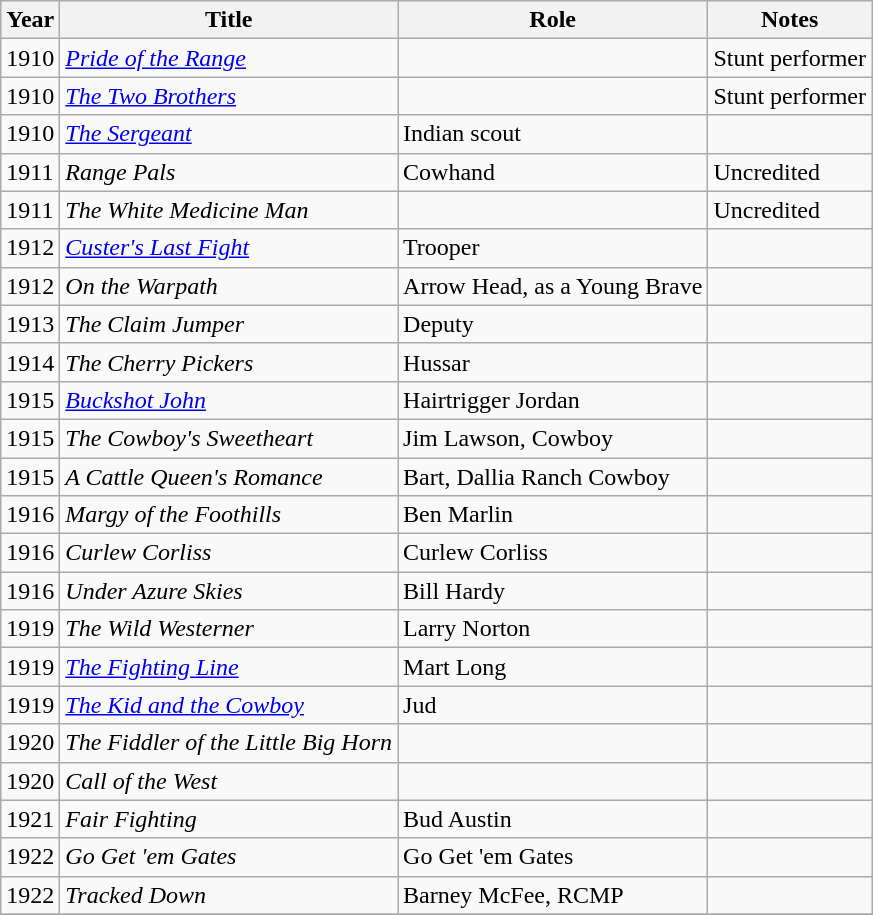<table class="wikitable sortable">
<tr>
<th>Year</th>
<th>Title</th>
<th>Role</th>
<th class="unsortable">Notes</th>
</tr>
<tr>
<td>1910</td>
<td><em><a href='#'>Pride of the Range</a></em></td>
<td></td>
<td>Stunt performer</td>
</tr>
<tr>
<td>1910</td>
<td><em><a href='#'>The Two Brothers</a></em></td>
<td></td>
<td>Stunt performer</td>
</tr>
<tr>
<td>1910</td>
<td><em><a href='#'>The Sergeant</a></em></td>
<td>Indian scout</td>
<td></td>
</tr>
<tr>
<td>1911</td>
<td><em>Range Pals</em></td>
<td>Cowhand</td>
<td>Uncredited</td>
</tr>
<tr>
<td>1911</td>
<td><em>The White Medicine Man</em></td>
<td></td>
<td>Uncredited</td>
</tr>
<tr>
<td>1912</td>
<td><em><a href='#'>Custer's Last Fight</a></em></td>
<td>Trooper</td>
<td></td>
</tr>
<tr>
<td>1912</td>
<td><em>On the Warpath</em></td>
<td>Arrow Head, as a Young Brave</td>
<td></td>
</tr>
<tr>
<td>1913</td>
<td><em>The Claim Jumper</em></td>
<td>Deputy</td>
<td></td>
</tr>
<tr>
<td>1914</td>
<td><em>The Cherry Pickers</em></td>
<td>Hussar</td>
<td></td>
</tr>
<tr>
<td>1915</td>
<td><em><a href='#'>Buckshot John</a></em></td>
<td>Hairtrigger Jordan</td>
<td></td>
</tr>
<tr>
<td>1915</td>
<td><em>The Cowboy's Sweetheart</em></td>
<td>Jim Lawson, Cowboy</td>
<td></td>
</tr>
<tr>
<td>1915</td>
<td><em>A Cattle Queen's Romance</em></td>
<td>Bart, Dallia Ranch Cowboy</td>
<td></td>
</tr>
<tr>
<td>1916</td>
<td><em>Margy of the Foothills</em></td>
<td>Ben Marlin</td>
<td></td>
</tr>
<tr>
<td>1916</td>
<td><em>Curlew Corliss</em></td>
<td>Curlew Corliss</td>
<td></td>
</tr>
<tr>
<td>1916</td>
<td><em>Under Azure Skies</em></td>
<td>Bill Hardy</td>
<td></td>
</tr>
<tr>
<td>1919</td>
<td><em>The Wild Westerner</em></td>
<td>Larry Norton</td>
<td></td>
</tr>
<tr>
<td>1919</td>
<td><em><a href='#'>The Fighting Line</a></em></td>
<td>Mart Long</td>
<td></td>
</tr>
<tr>
<td>1919</td>
<td><em><a href='#'>The Kid and the Cowboy</a></em></td>
<td>Jud</td>
<td></td>
</tr>
<tr>
<td>1920</td>
<td><em>The Fiddler of the Little Big Horn</em></td>
<td></td>
<td></td>
</tr>
<tr>
<td>1920</td>
<td><em>Call of the West</em></td>
<td></td>
<td></td>
</tr>
<tr>
<td>1921</td>
<td><em>Fair Fighting</em></td>
<td>Bud Austin</td>
<td></td>
</tr>
<tr>
<td>1922</td>
<td><em>Go Get 'em Gates</em></td>
<td>Go Get 'em Gates</td>
<td></td>
</tr>
<tr>
<td>1922</td>
<td><em>Tracked Down</em></td>
<td>Barney McFee, RCMP</td>
<td></td>
</tr>
<tr>
</tr>
</table>
